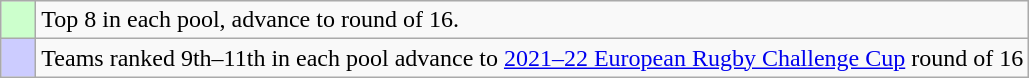<table class="wikitable">
<tr>
<td bgcolor="#ccffcc">    </td>
<td>Top 8 in each pool, advance to round of 16.</td>
</tr>
<tr>
<td bgcolor="#ccccff">    </td>
<td>Teams ranked 9th–11th in each pool advance to <a href='#'>2021–22 European Rugby Challenge Cup</a> round of 16</td>
</tr>
</table>
